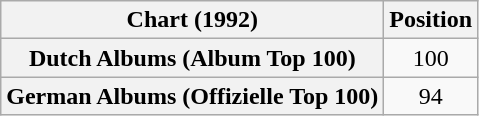<table class="wikitable sortable plainrowheaders" style="text-align:center">
<tr>
<th scope="col">Chart (1992)</th>
<th scope="col">Position</th>
</tr>
<tr>
<th scope="row">Dutch Albums (Album Top 100)</th>
<td>100</td>
</tr>
<tr>
<th scope="row">German Albums (Offizielle Top 100)</th>
<td>94</td>
</tr>
</table>
